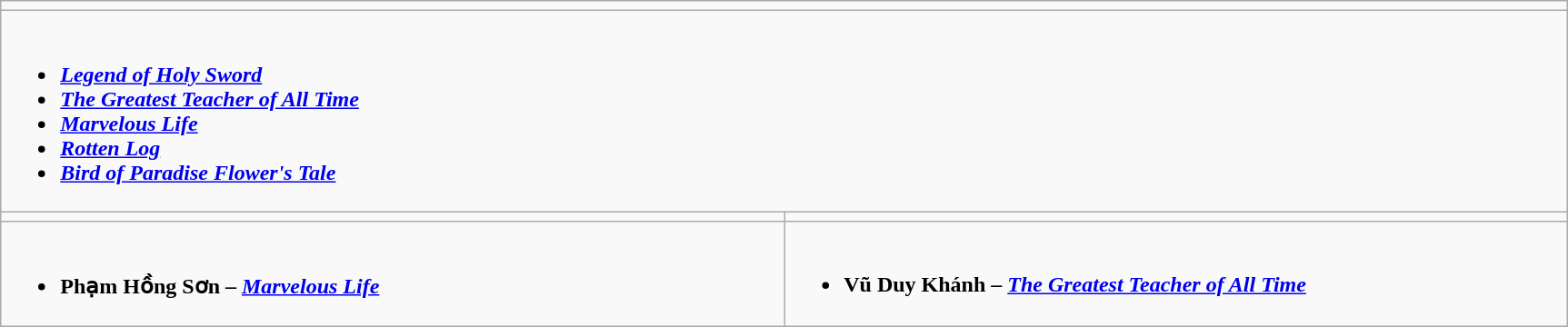<table class="wikitable" align="center" style="width:91%">
<tr>
<td colspan="2" style="vertical-align:top; width:100%;"></td>
</tr>
<tr>
<td colspan="2" valign="top"><br><ul><li><strong><em><span><a href='#'>Legend of Holy Sword</a></span></em></strong></li><li><strong><em><span><a href='#'>The Greatest Teacher of All Time</a></span></em></strong></li><li><strong><em><span><a href='#'>Marvelous Life</a></span></em></strong></li><li><strong><em><span><a href='#'>Rotten Log</a></span></em></strong></li><li><strong><em><span><a href='#'>Bird of Paradise Flower's Tale</a></span></em></strong></li></ul></td>
</tr>
<tr>
<td style="vertical-align:top; width:50%;"></td>
<td style="vertical-align:top; width:50%;"></td>
</tr>
<tr>
<td valign="top"><br><ul><li><strong>Phạm Hồng Sơn – <em><a href='#'>Marvelous Life</a></em> </strong></li></ul></td>
<td valign="top"><br><ul><li><strong>Vũ Duy Khánh – <em><a href='#'>The Greatest Teacher of All Time</a></em> </strong></li></ul></td>
</tr>
</table>
